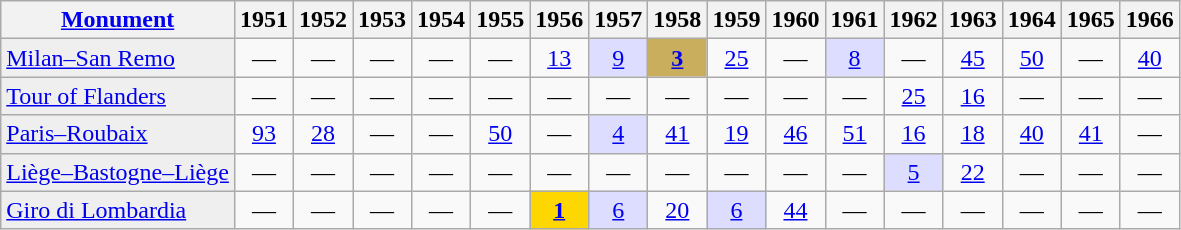<table class="wikitable">
<tr>
<th><a href='#'>Monument</a></th>
<th>1951</th>
<th>1952</th>
<th>1953</th>
<th>1954</th>
<th>1955</th>
<th>1956</th>
<th>1957</th>
<th>1958</th>
<th>1959</th>
<th>1960</th>
<th>1961</th>
<th>1962</th>
<th>1963</th>
<th>1964</th>
<th>1965</th>
<th>1966</th>
</tr>
<tr style="text-align:center;">
<td style="text-align:left; background:#efefef;"><a href='#'>Milan–San Remo</a></td>
<td>—</td>
<td>—</td>
<td>—</td>
<td>—</td>
<td>—</td>
<td><a href='#'>13</a></td>
<td style="background:#ddf;"><a href='#'>9</a></td>
<td style="background:#C9AE5D;"><a href='#'><strong>3</strong></a></td>
<td><a href='#'>25</a></td>
<td>—</td>
<td style="background:#ddf;"><a href='#'>8</a></td>
<td>—</td>
<td><a href='#'>45</a></td>
<td><a href='#'>50</a></td>
<td>—</td>
<td><a href='#'>40</a></td>
</tr>
<tr style="text-align:center;">
<td style="text-align:left; background:#efefef;"><a href='#'>Tour of Flanders</a></td>
<td>—</td>
<td>—</td>
<td>—</td>
<td>—</td>
<td>—</td>
<td>—</td>
<td>—</td>
<td>—</td>
<td>—</td>
<td>—</td>
<td>—</td>
<td><a href='#'>25</a></td>
<td><a href='#'>16</a></td>
<td>—</td>
<td>—</td>
<td>—</td>
</tr>
<tr style="text-align:center;">
<td style="text-align:left; background:#efefef;"><a href='#'>Paris–Roubaix</a></td>
<td><a href='#'>93</a></td>
<td><a href='#'>28</a></td>
<td>—</td>
<td>—</td>
<td><a href='#'>50</a></td>
<td>—</td>
<td style="background:#ddf;"><a href='#'>4</a></td>
<td><a href='#'>41</a></td>
<td><a href='#'>19</a></td>
<td><a href='#'>46</a></td>
<td><a href='#'>51</a></td>
<td><a href='#'>16</a></td>
<td><a href='#'>18</a></td>
<td><a href='#'>40</a></td>
<td><a href='#'>41</a></td>
<td>—</td>
</tr>
<tr style="text-align:center;">
<td style="text-align:left; background:#efefef;"><a href='#'>Liège–Bastogne–Liège</a></td>
<td>—</td>
<td>—</td>
<td>—</td>
<td>—</td>
<td>—</td>
<td>—</td>
<td>—</td>
<td>—</td>
<td>—</td>
<td>—</td>
<td>—</td>
<td style="background:#ddf;"><a href='#'>5</a></td>
<td><a href='#'>22</a></td>
<td>—</td>
<td>—</td>
<td>—</td>
</tr>
<tr style="text-align:center;">
<td style="text-align:left; background:#efefef;"><a href='#'>Giro di Lombardia</a></td>
<td>—</td>
<td>—</td>
<td>—</td>
<td>—</td>
<td>—</td>
<td style="background:gold;"><a href='#'><strong>1</strong></a></td>
<td style="background:#ddf;"><a href='#'>6</a></td>
<td><a href='#'>20</a></td>
<td style="background:#ddf;"><a href='#'>6</a></td>
<td><a href='#'>44</a></td>
<td>—</td>
<td>—</td>
<td>—</td>
<td>—</td>
<td>—</td>
<td>—</td>
</tr>
</table>
